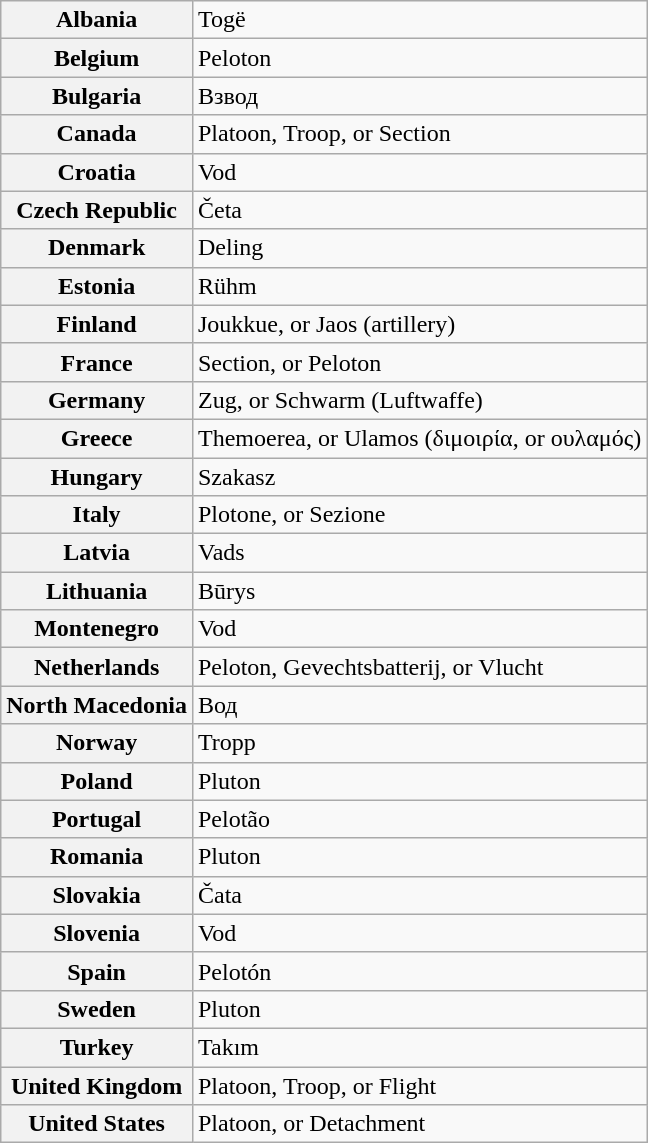<table class="wikitable">
<tr>
<th>Albania</th>
<td>Togë</td>
</tr>
<tr>
<th>Belgium</th>
<td>Peloton</td>
</tr>
<tr>
<th>Bulgaria</th>
<td>Взвод</td>
</tr>
<tr>
<th>Canada</th>
<td>Platoon, Troop, or Section</td>
</tr>
<tr>
<th>Croatia</th>
<td>Vod</td>
</tr>
<tr>
<th>Czech Republic</th>
<td>Četa</td>
</tr>
<tr>
<th>Denmark</th>
<td>Deling</td>
</tr>
<tr>
<th>Estonia</th>
<td>Rühm</td>
</tr>
<tr>
<th>Finland</th>
<td>Joukkue, or Jaos (artillery)</td>
</tr>
<tr>
<th>France</th>
<td>Section, or Peloton</td>
</tr>
<tr>
<th>Germany</th>
<td>Zug, or Schwarm (Luftwaffe)</td>
</tr>
<tr>
<th>Greece</th>
<td>Themoerea, or Ulamos (διμοιρία, or ουλαμός)</td>
</tr>
<tr>
<th>Hungary</th>
<td>Szakasz</td>
</tr>
<tr>
<th>Italy</th>
<td>Plotone, or Sezione</td>
</tr>
<tr>
<th>Latvia</th>
<td>Vads</td>
</tr>
<tr>
<th>Lithuania</th>
<td>Būrys</td>
</tr>
<tr>
<th>Montenegro</th>
<td>Vod</td>
</tr>
<tr>
<th>Netherlands</th>
<td>Peloton, Gevechtsbatterij, or Vlucht</td>
</tr>
<tr>
<th>North Macedonia</th>
<td>Вод</td>
</tr>
<tr>
<th>Norway</th>
<td>Tropp</td>
</tr>
<tr>
<th>Poland</th>
<td>Pluton</td>
</tr>
<tr>
<th>Portugal</th>
<td>Pelotão</td>
</tr>
<tr>
<th>Romania</th>
<td>Pluton</td>
</tr>
<tr>
<th>Slovakia</th>
<td>Čata</td>
</tr>
<tr>
<th>Slovenia</th>
<td>Vod</td>
</tr>
<tr>
<th>Spain</th>
<td>Pelotón</td>
</tr>
<tr>
<th>Sweden</th>
<td>Pluton</td>
</tr>
<tr>
<th>Turkey</th>
<td>Takım</td>
</tr>
<tr>
<th>United Kingdom</th>
<td>Platoon, Troop, or Flight</td>
</tr>
<tr>
<th>United States</th>
<td>Platoon, or Detachment</td>
</tr>
</table>
